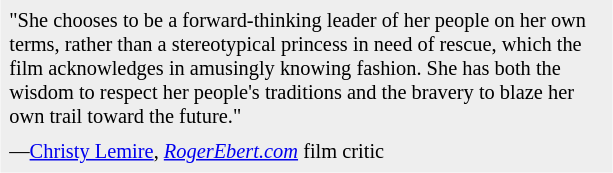<table class="toccolours" style="float:right; margin-left:1em; margin-right:2em; font-size:85%; background:#eee; color:black; width:30em; max-width:40%;" cellspacing="5">
<tr>
<td style="text-align: left;">"She chooses to be a forward-thinking leader of her people on her own terms, rather than a stereotypical princess in need of rescue, which the film acknowledges in amusingly knowing fashion. She has both the wisdom to respect her people's traditions and the bravery to blaze her own trail toward the future."</td>
</tr>
<tr>
<td style="text-align: left;">—<a href='#'>Christy Lemire</a>, <em><a href='#'>RogerEbert.com</a></em> film critic</td>
</tr>
</table>
